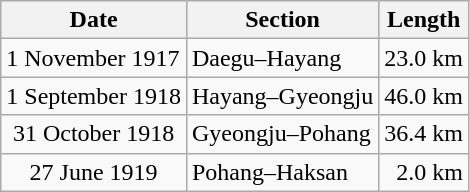<table class="wikitable">
<tr>
<th>Date</th>
<th>Section</th>
<th>Length</th>
</tr>
<tr>
<td>1 November 1917</td>
<td>Daegu–Hayang</td>
<td>23.0 km</td>
</tr>
<tr>
<td>1 September 1918</td>
<td>Hayang–Gyeongju</td>
<td>46.0 km</td>
</tr>
<tr>
<td style="text-align: center;">31 October 1918</td>
<td>Gyeongju–Pohang</td>
<td>36.4 km</td>
</tr>
<tr>
<td style="text-align: center;">27 June 1919</td>
<td>Pohang–Haksan</td>
<td style="text-align: right;">2.0 km</td>
</tr>
</table>
